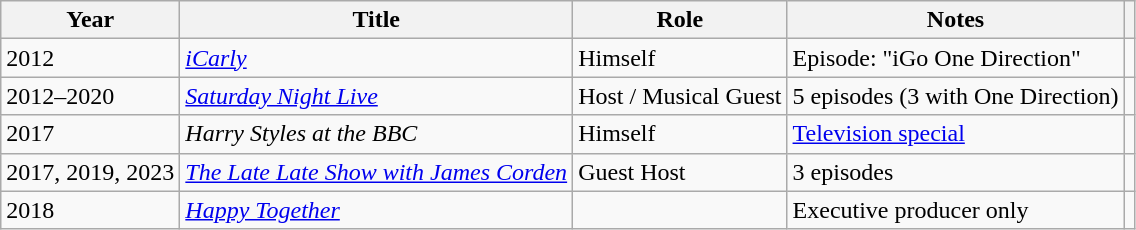<table class="wikitable plainrowheaders sortable" style="margin-right: 0;">
<tr>
<th>Year</th>
<th>Title</th>
<th>Role</th>
<th class="unsortable">Notes</th>
<th class="unsortable"></th>
</tr>
<tr>
<td>2012</td>
<td><em><a href='#'>iCarly</a></em></td>
<td>Himself</td>
<td>Episode: "iGo One Direction"</td>
<td style="text-align:center;"></td>
</tr>
<tr>
<td>2012–2020</td>
<td><em><a href='#'>Saturday Night Live</a></em></td>
<td>Host / Musical Guest</td>
<td>5 episodes (3 with One Direction)</td>
<td style="text-align:center;"></td>
</tr>
<tr>
<td>2017</td>
<td><em>Harry Styles at the BBC</em></td>
<td>Himself</td>
<td><a href='#'>Television special</a></td>
<td style="text-align:center;"></td>
</tr>
<tr>
<td>2017, 2019, 2023</td>
<td><em><a href='#'>The Late Late Show with James Corden</a></em></td>
<td>Guest Host</td>
<td>3 episodes</td>
<td style="text-align:center;"></td>
</tr>
<tr>
<td>2018</td>
<td><em><a href='#'>Happy Together</a></em></td>
<td></td>
<td>Executive producer only</td>
<td style="text-align:center;"></td>
</tr>
</table>
